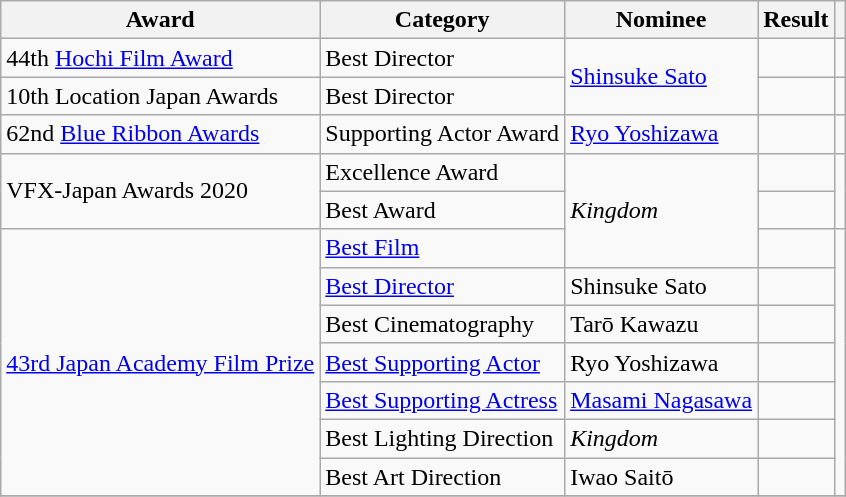<table class="wikitable">
<tr>
<th>Award</th>
<th>Category</th>
<th>Nominee</th>
<th>Result</th>
<th></th>
</tr>
<tr>
<td>44th <a href='#'>Hochi Film Award</a></td>
<td>Best Director</td>
<td rowspan="2"><a href='#'>Shinsuke Sato</a></td>
<td></td>
<td style="text-align:center;"></td>
</tr>
<tr>
<td>10th Location Japan Awards</td>
<td>Best Director</td>
<td></td>
<td style="text-align:center;"></td>
</tr>
<tr>
<td>62nd <a href='#'>Blue Ribbon Awards</a></td>
<td>Supporting Actor Award</td>
<td><a href='#'>Ryo Yoshizawa</a></td>
<td></td>
<td style="text-align:center;"></td>
</tr>
<tr>
<td rowspan="2">VFX-Japan Awards 2020</td>
<td>Excellence Award</td>
<td rowspan="3"><em>Kingdom</em></td>
<td></td>
<td rowspan="2" style="text-align:center;"></td>
</tr>
<tr>
<td>Best Award</td>
<td></td>
</tr>
<tr>
<td rowspan="7"><a href='#'>43rd Japan Academy Film Prize</a></td>
<td><a href='#'>Best Film</a></td>
<td></td>
<td rowspan="7" style="text-align:center;"><br></td>
</tr>
<tr>
<td><a href='#'>Best Director</a></td>
<td>Shinsuke Sato</td>
<td></td>
</tr>
<tr>
<td>Best Cinematography</td>
<td>Tarō Kawazu</td>
<td></td>
</tr>
<tr>
<td><a href='#'>Best Supporting Actor</a></td>
<td>Ryo Yoshizawa</td>
<td></td>
</tr>
<tr>
<td><a href='#'>Best Supporting Actress</a></td>
<td><a href='#'>Masami Nagasawa</a></td>
<td></td>
</tr>
<tr>
<td>Best Lighting Direction</td>
<td><em>Kingdom</em></td>
<td></td>
</tr>
<tr>
<td>Best Art Direction</td>
<td>Iwao Saitō</td>
<td></td>
</tr>
<tr>
</tr>
</table>
